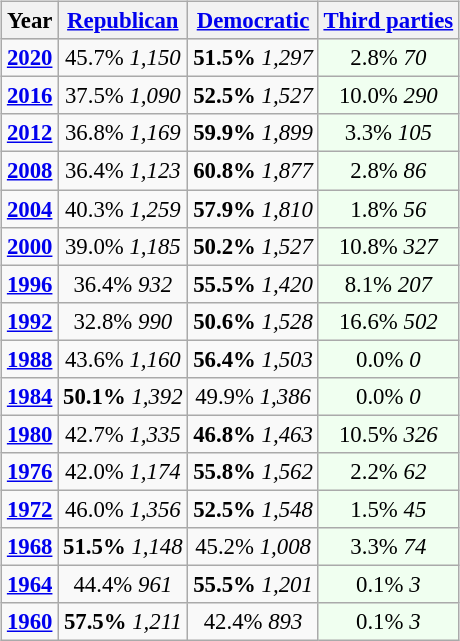<table class="wikitable" style="float:right; font-size:95%;">
<tr bgcolor=lightgrey>
<th>Year</th>
<th><a href='#'>Republican</a></th>
<th><a href='#'>Democratic</a></th>
<th><a href='#'>Third parties</a></th>
</tr>
<tr>
<td style="text-align:center;" ><strong><a href='#'>2020</a></strong></td>
<td style="text-align:center;" >45.7% <em>1,150</em></td>
<td style="text-align:center;" ><strong>51.5%</strong> <em>1,297</em></td>
<td style="text-align:center; background:honeyDew;">2.8% <em>70</em></td>
</tr>
<tr>
<td style="text-align:center;" ><strong><a href='#'>2016</a></strong></td>
<td style="text-align:center;" >37.5% <em>1,090</em></td>
<td style="text-align:center;" ><strong>52.5%</strong> <em>1,527</em></td>
<td style="text-align:center; background:honeyDew;">10.0% <em>290</em></td>
</tr>
<tr>
<td style="text-align:center;" ><strong><a href='#'>2012</a></strong></td>
<td style="text-align:center;" >36.8% <em>1,169</em></td>
<td style="text-align:center;" ><strong>59.9%</strong> <em>1,899</em></td>
<td style="text-align:center; background:honeyDew;">3.3% <em>105</em></td>
</tr>
<tr>
<td style="text-align:center;" ><strong><a href='#'>2008</a></strong></td>
<td style="text-align:center;" >36.4% <em>1,123</em></td>
<td style="text-align:center;" ><strong>60.8%</strong> <em>1,877</em></td>
<td style="text-align:center; background:honeyDew;">2.8% <em>86</em></td>
</tr>
<tr>
<td style="text-align:center;" ><strong><a href='#'>2004</a></strong></td>
<td style="text-align:center;" >40.3% <em>1,259</em></td>
<td style="text-align:center;" ><strong>57.9%</strong> <em>1,810</em></td>
<td style="text-align:center; background:honeyDew;">1.8% <em>56</em></td>
</tr>
<tr>
<td style="text-align:center;" ><strong><a href='#'>2000</a></strong></td>
<td style="text-align:center;" >39.0% <em>1,185</em></td>
<td style="text-align:center;" ><strong>50.2%</strong> <em>1,527</em></td>
<td style="text-align:center; background:honeyDew;">10.8% <em>327</em></td>
</tr>
<tr>
<td style="text-align:center;" ><strong><a href='#'>1996</a></strong></td>
<td style="text-align:center;" >36.4% <em>932</em></td>
<td style="text-align:center;" ><strong>55.5%</strong> <em>1,420</em></td>
<td style="text-align:center; background:honeyDew;">8.1% <em>207</em></td>
</tr>
<tr>
<td style="text-align:center;" ><strong><a href='#'>1992</a></strong></td>
<td style="text-align:center;" >32.8% <em>990</em></td>
<td style="text-align:center;" ><strong>50.6%</strong> <em>1,528</em></td>
<td style="text-align:center; background:honeyDew;">16.6% <em>502</em></td>
</tr>
<tr>
<td style="text-align:center;" ><strong><a href='#'>1988</a></strong></td>
<td style="text-align:center;" >43.6% <em>1,160</em></td>
<td style="text-align:center;" ><strong>56.4%</strong> <em>1,503</em></td>
<td style="text-align:center; background:honeyDew;">0.0% <em>0</em></td>
</tr>
<tr>
<td style="text-align:center;" ><strong><a href='#'>1984</a></strong></td>
<td style="text-align:center;" ><strong>50.1%</strong> <em>1,392</em></td>
<td style="text-align:center;" >49.9% <em>1,386</em></td>
<td style="text-align:center; background:honeyDew;">0.0% <em>0</em></td>
</tr>
<tr>
<td style="text-align:center;" ><strong><a href='#'>1980</a></strong></td>
<td style="text-align:center;" >42.7% <em>1,335</em></td>
<td style="text-align:center;" ><strong>46.8%</strong> <em>1,463</em></td>
<td style="text-align:center; background:honeyDew;">10.5% <em>326</em></td>
</tr>
<tr>
<td style="text-align:center;" ><strong><a href='#'>1976</a></strong></td>
<td style="text-align:center;" >42.0% <em>1,174</em></td>
<td style="text-align:center;" ><strong>55.8%</strong> <em>1,562</em></td>
<td style="text-align:center; background:honeyDew;">2.2% <em>62</em></td>
</tr>
<tr>
<td style="text-align:center;" ><strong><a href='#'>1972</a></strong></td>
<td style="text-align:center;" >46.0% <em>1,356</em></td>
<td style="text-align:center;" ><strong>52.5%</strong> <em>1,548</em></td>
<td style="text-align:center; background:honeyDew;">1.5% <em>45</em></td>
</tr>
<tr>
<td style="text-align:center;" ><strong><a href='#'>1968</a></strong></td>
<td style="text-align:center;" ><strong>51.5%</strong> <em>1,148</em></td>
<td style="text-align:center;" >45.2% <em>1,008</em></td>
<td style="text-align:center; background:honeyDew;">3.3% <em>74</em></td>
</tr>
<tr>
<td style="text-align:center;" ><strong><a href='#'>1964</a></strong></td>
<td style="text-align:center;" >44.4% <em>961</em></td>
<td style="text-align:center;" ><strong>55.5%</strong> <em>1,201</em></td>
<td style="text-align:center; background:honeyDew;">0.1% <em>3</em></td>
</tr>
<tr>
<td style="text-align:center;" ><strong><a href='#'>1960</a></strong></td>
<td style="text-align:center;" ><strong>57.5%</strong> <em>1,211</em></td>
<td style="text-align:center;" >42.4% <em>893</em></td>
<td style="text-align:center; background:honeyDew;">0.1% <em>3</em></td>
</tr>
</table>
